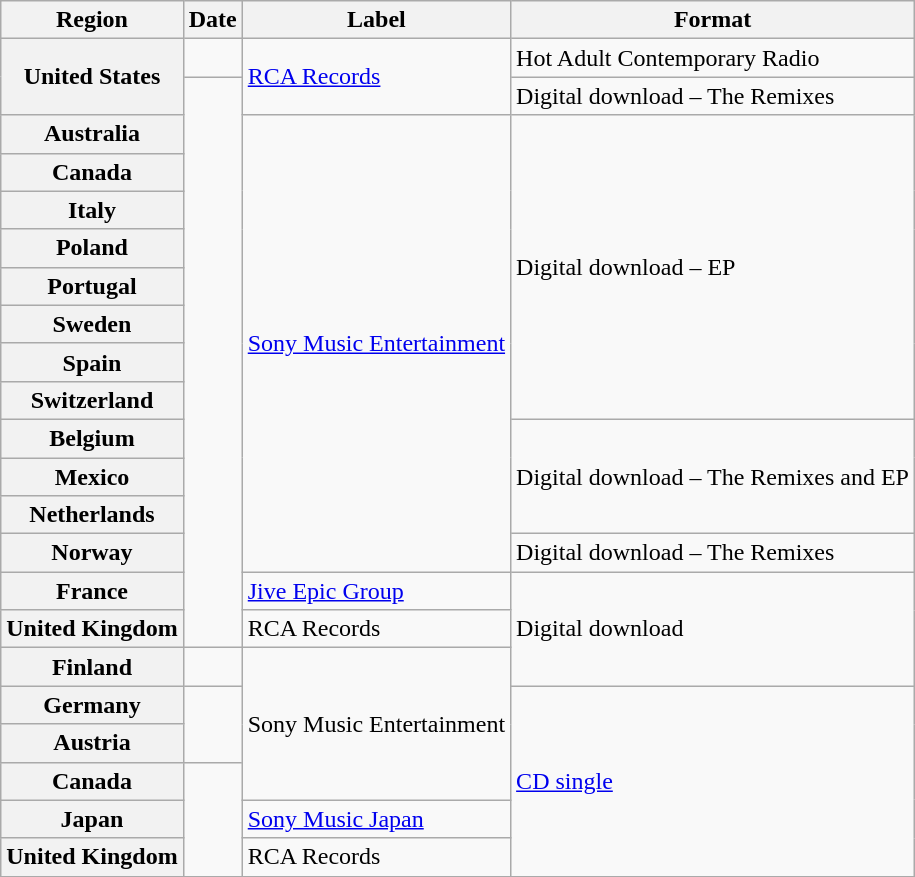<table class="wikitable plainrowheaders">
<tr>
<th scope="col">Region</th>
<th scope="col">Date</th>
<th scope="col">Label</th>
<th scope="col">Format</th>
</tr>
<tr>
<th scope="row" rowspan="2">United States</th>
<td></td>
<td rowspan="2"><a href='#'>RCA Records</a></td>
<td>Hot Adult Contemporary Radio</td>
</tr>
<tr>
<td rowspan="15"></td>
<td>Digital download – The Remixes</td>
</tr>
<tr>
<th scope="row">Australia</th>
<td rowspan="12"><a href='#'>Sony Music Entertainment</a></td>
<td rowspan="8">Digital download – EP</td>
</tr>
<tr>
<th scope="row">Canada</th>
</tr>
<tr>
<th scope="row">Italy</th>
</tr>
<tr>
<th scope="row">Poland</th>
</tr>
<tr>
<th scope="row">Portugal</th>
</tr>
<tr>
<th scope="row">Sweden</th>
</tr>
<tr>
<th scope="row">Spain</th>
</tr>
<tr>
<th scope="row">Switzerland</th>
</tr>
<tr>
<th scope="row">Belgium</th>
<td rowspan="3">Digital download – The Remixes and EP</td>
</tr>
<tr>
<th scope="row">Mexico</th>
</tr>
<tr>
<th scope="row">Netherlands</th>
</tr>
<tr>
<th scope="row">Norway</th>
<td>Digital download – The Remixes</td>
</tr>
<tr>
<th scope="row">France</th>
<td><a href='#'>Jive Epic Group</a></td>
<td rowspan="3">Digital download</td>
</tr>
<tr>
<th scope="row">United Kingdom</th>
<td>RCA Records</td>
</tr>
<tr>
<th scope="row">Finland</th>
<td></td>
<td rowspan="4">Sony Music Entertainment</td>
</tr>
<tr>
<th scope="row">Germany</th>
<td rowspan="2"></td>
<td rowspan="5"><a href='#'>CD single</a></td>
</tr>
<tr>
<th scope="row">Austria</th>
</tr>
<tr>
<th scope="row">Canada</th>
<td rowspan="3"></td>
</tr>
<tr>
<th scope="row">Japan</th>
<td><a href='#'>Sony Music Japan</a></td>
</tr>
<tr>
<th scope="row">United Kingdom</th>
<td>RCA Records</td>
</tr>
</table>
